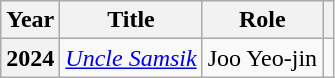<table class="wikitable plainrowheaders">
<tr>
<th scope="col">Year</th>
<th scope="col">Title</th>
<th scope="col">Role</th>
<th scope="col" class="unsortable"></th>
</tr>
<tr>
<th scope="row">2024</th>
<td><em><a href='#'>Uncle Samsik</a></em></td>
<td>Joo Yeo-jin</td>
<td style="text-align:center"></td>
</tr>
</table>
